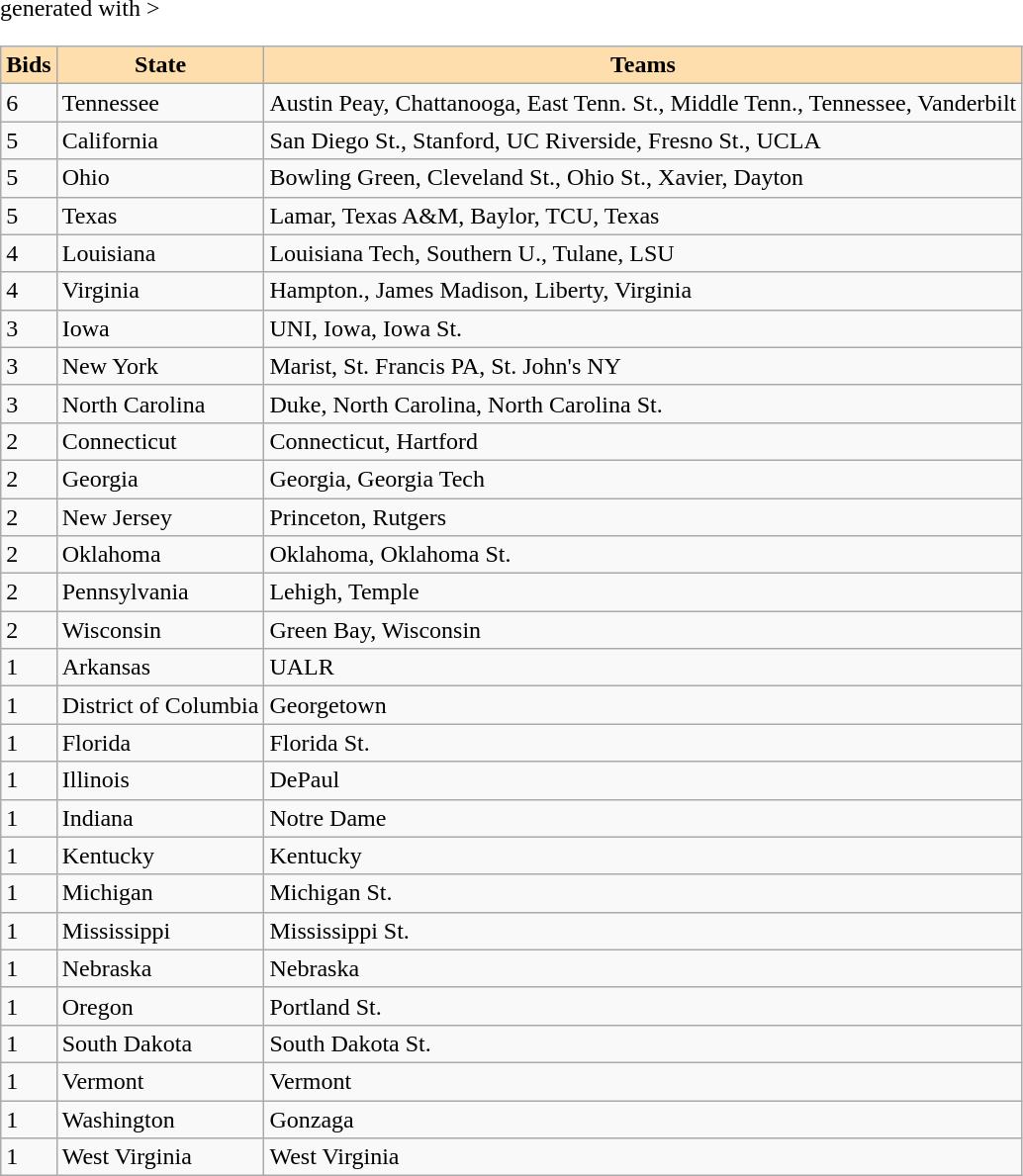<table class="wikitable sortable" <hiddentext>generated with   >
<tr>
<th style="background-color:#FFDEAD;">Bids</th>
<th style="background-color:#FFDEAD;">State</th>
<th style="background-color:#FFDEAD;">Teams</th>
</tr>
<tr valign="bottom">
<td height="14">6</td>
<td>Tennessee</td>
<td>Austin Peay, Chattanooga, East Tenn. St., Middle Tenn., Tennessee, Vanderbilt</td>
</tr>
<tr valign="bottom">
<td height="14">5</td>
<td>California</td>
<td>San  Diego St., Stanford, UC Riverside, Fresno St., UCLA</td>
</tr>
<tr valign="bottom">
<td height="14">5</td>
<td>Ohio</td>
<td>Bowling Green, Cleveland St., Ohio St., Xavier, Dayton</td>
</tr>
<tr valign="bottom">
<td height="14">5</td>
<td>Texas</td>
<td>Lamar, Texas A&M, Baylor, TCU, Texas</td>
</tr>
<tr valign="bottom">
<td height="14">4</td>
<td>Louisiana</td>
<td>Louisiana Tech, Southern U., Tulane, LSU</td>
</tr>
<tr valign="bottom">
<td height="14">4</td>
<td>Virginia</td>
<td>Hampton., James Madison, Liberty, Virginia</td>
</tr>
<tr valign="bottom">
<td height="14">3</td>
<td>Iowa</td>
<td>UNI, Iowa, Iowa St.</td>
</tr>
<tr valign="bottom">
<td height="14">3</td>
<td>New York</td>
<td>Marist, St. Francis PA, St. John's NY</td>
</tr>
<tr valign="bottom">
<td height="14">3</td>
<td>North Carolina</td>
<td>Duke, North Carolina, North Carolina St.</td>
</tr>
<tr valign="bottom">
<td height="14">2</td>
<td>Connecticut</td>
<td>Connecticut, Hartford</td>
</tr>
<tr valign="bottom">
<td height="14">2</td>
<td>Georgia</td>
<td>Georgia, Georgia Tech</td>
</tr>
<tr valign="bottom">
<td height="14">2</td>
<td>New Jersey</td>
<td>Princeton, Rutgers</td>
</tr>
<tr valign="bottom">
<td height="14">2</td>
<td>Oklahoma</td>
<td>Oklahoma, Oklahoma St.</td>
</tr>
<tr valign="bottom">
<td height="14">2</td>
<td>Pennsylvania</td>
<td>Lehigh, Temple</td>
</tr>
<tr valign="bottom">
<td height="14">2</td>
<td>Wisconsin</td>
<td>Green Bay, Wisconsin</td>
</tr>
<tr valign="bottom">
<td height="14">1</td>
<td>Arkansas</td>
<td>UALR</td>
</tr>
<tr valign="bottom">
<td height="14">1</td>
<td>District of Columbia</td>
<td>Georgetown</td>
</tr>
<tr valign="bottom">
<td height="14">1</td>
<td>Florida</td>
<td>Florida St.</td>
</tr>
<tr valign="bottom">
<td height="14">1</td>
<td>Illinois</td>
<td>DePaul</td>
</tr>
<tr valign="bottom">
<td height="14">1</td>
<td>Indiana</td>
<td>Notre Dame</td>
</tr>
<tr valign="bottom">
<td height="14">1</td>
<td>Kentucky</td>
<td>Kentucky</td>
</tr>
<tr valign="bottom">
<td height="14">1</td>
<td>Michigan</td>
<td>Michigan St.</td>
</tr>
<tr valign="bottom">
<td height="14">1</td>
<td>Mississippi</td>
<td>Mississippi St.</td>
</tr>
<tr valign="bottom">
<td height="14">1</td>
<td>Nebraska</td>
<td>Nebraska</td>
</tr>
<tr valign="bottom">
<td height="14">1</td>
<td>Oregon</td>
<td>Portland St.</td>
</tr>
<tr valign="bottom">
<td height="14">1</td>
<td>South Dakota</td>
<td>South Dakota St.</td>
</tr>
<tr valign="bottom">
<td height="14">1</td>
<td>Vermont</td>
<td>Vermont</td>
</tr>
<tr valign="bottom">
<td height="14">1</td>
<td>Washington</td>
<td>Gonzaga</td>
</tr>
<tr valign="bottom">
<td height="14">1</td>
<td>West Virginia</td>
<td>West Virginia</td>
</tr>
</table>
